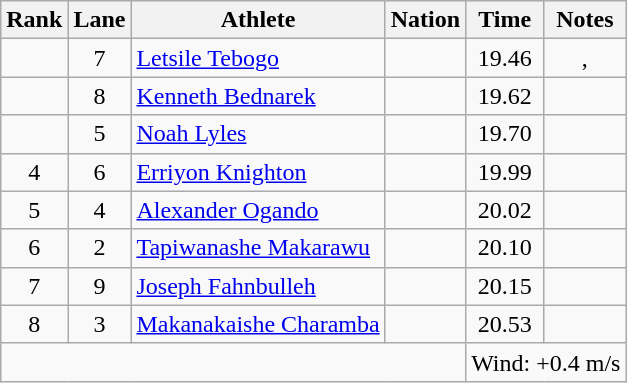<table class="wikitable sortable" style="text-align:center;">
<tr>
<th>Rank</th>
<th>Lane</th>
<th>Athlete</th>
<th>Nation</th>
<th>Time</th>
<th>Notes</th>
</tr>
<tr>
<td></td>
<td>7</td>
<td align=left><a href='#'>Letsile Tebogo</a></td>
<td align=left></td>
<td>19.46</td>
<td>, </td>
</tr>
<tr>
<td></td>
<td>8</td>
<td align=left><a href='#'>Kenneth Bednarek</a></td>
<td align=left></td>
<td>19.62</td>
<td></td>
</tr>
<tr>
<td></td>
<td>5</td>
<td align=left><a href='#'>Noah Lyles</a></td>
<td align=left></td>
<td>19.70</td>
<td><a href='#'></a></td>
</tr>
<tr>
<td>4</td>
<td>6</td>
<td align=left><a href='#'>Erriyon Knighton</a></td>
<td align=left></td>
<td>19.99</td>
<td></td>
</tr>
<tr>
<td>5</td>
<td>4</td>
<td align=left><a href='#'>Alexander Ogando</a></td>
<td align=left></td>
<td>20.02</td>
<td></td>
</tr>
<tr>
<td>6</td>
<td>2</td>
<td align=left><a href='#'>Tapiwanashe Makarawu</a></td>
<td align=left></td>
<td>20.10</td>
<td></td>
</tr>
<tr>
<td>7</td>
<td>9</td>
<td align=left><a href='#'>Joseph Fahnbulleh</a></td>
<td align=left></td>
<td>20.15</td>
<td></td>
</tr>
<tr>
<td>8</td>
<td>3</td>
<td align=left><a href='#'>Makanakaishe Charamba</a></td>
<td align=left></td>
<td>20.53</td>
<td></td>
</tr>
<tr class="sortbottom">
<td colspan="4"></td>
<td colspan="2" style="text-align:left;">Wind: +0.4 m/s</td>
</tr>
</table>
